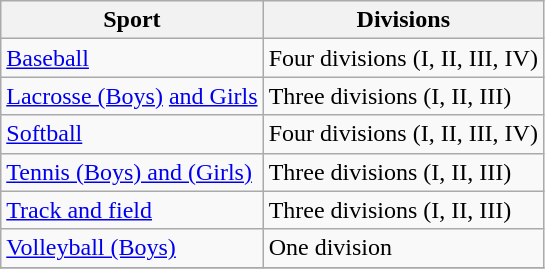<table class="wikitable">
<tr>
<th>Sport</th>
<th>Divisions</th>
</tr>
<tr>
<td><a href='#'>Baseball</a></td>
<td>Four divisions (I, II, III, IV)</td>
</tr>
<tr>
<td><a href='#'>Lacrosse (Boys)</a> <a href='#'>and Girls</a></td>
<td>Three divisions (I, II, III)</td>
</tr>
<tr>
<td><a href='#'>Softball</a></td>
<td>Four divisions (I, II, III, IV)</td>
</tr>
<tr>
<td><a href='#'>Tennis (Boys) and (Girls)</a></td>
<td>Three divisions (I, II, III)</td>
</tr>
<tr>
<td><a href='#'>Track and field</a></td>
<td>Three divisions (I, II, III)</td>
</tr>
<tr>
<td><a href='#'>Volleyball (Boys)</a></td>
<td>One division</td>
</tr>
<tr>
</tr>
</table>
